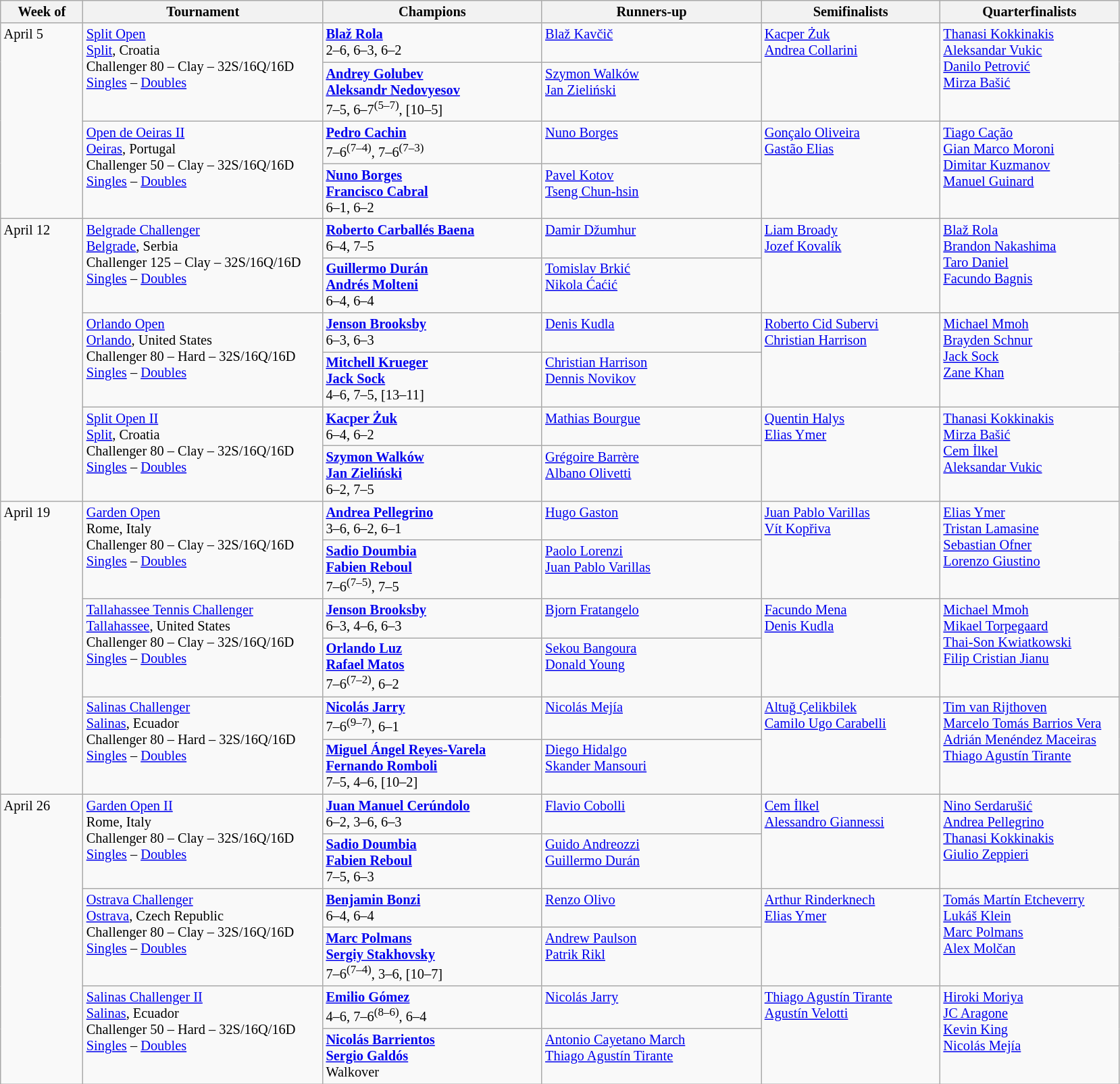<table class="wikitable" style="font-size:85%;">
<tr>
<th width="75">Week of</th>
<th width="230">Tournament</th>
<th width="210">Champions</th>
<th width="210">Runners-up</th>
<th width="170">Semifinalists</th>
<th width="170">Quarterfinalists</th>
</tr>
<tr valign=top>
<td rowspan=4>April 5</td>
<td rowspan=2><a href='#'>Split Open</a><br><a href='#'>Split</a>, Croatia <br> Challenger 80 – Clay – 32S/16Q/16D<br><a href='#'>Singles</a> – <a href='#'>Doubles</a></td>
<td> <strong><a href='#'>Blaž Rola</a></strong><br>2–6, 6–3, 6–2</td>
<td> <a href='#'>Blaž Kavčič</a></td>
<td rowspan=2> <a href='#'>Kacper Żuk</a> <br>  <a href='#'>Andrea Collarini</a></td>
<td rowspan=2> <a href='#'>Thanasi Kokkinakis</a> <br> <a href='#'>Aleksandar Vukic</a> <br> <a href='#'>Danilo Petrović</a> <br>  <a href='#'>Mirza Bašić</a></td>
</tr>
<tr valign=top>
<td> <strong><a href='#'>Andrey Golubev</a></strong><br> <strong><a href='#'>Aleksandr Nedovyesov</a></strong><br>7–5, 6–7<sup>(5–7)</sup>, [10–5]</td>
<td> <a href='#'>Szymon Walków</a><br> <a href='#'>Jan Zieliński</a></td>
</tr>
<tr valign=top>
<td rowspan=2><a href='#'>Open de Oeiras II</a><br><a href='#'>Oeiras</a>, Portugal <br> Challenger 50 – Clay – 32S/16Q/16D<br><a href='#'>Singles</a> – <a href='#'>Doubles</a></td>
<td> <strong><a href='#'>Pedro Cachin</a></strong><br>7–6<sup>(7–4)</sup>, 7–6<sup>(7–3)</sup></td>
<td> <a href='#'>Nuno Borges</a></td>
<td rowspan=2> <a href='#'>Gonçalo Oliveira</a> <br>  <a href='#'>Gastão Elias</a></td>
<td rowspan=2> <a href='#'>Tiago Cação</a> <br>  <a href='#'>Gian Marco Moroni</a> <br> <a href='#'>Dimitar Kuzmanov</a> <br> <a href='#'>Manuel Guinard</a></td>
</tr>
<tr valign=top>
<td> <strong><a href='#'>Nuno Borges</a></strong><br> <strong><a href='#'>Francisco Cabral</a></strong><br>6–1, 6–2</td>
<td> <a href='#'>Pavel Kotov</a><br> <a href='#'>Tseng Chun-hsin</a></td>
</tr>
<tr valign=top>
<td rowspan=6>April 12</td>
<td rowspan=2><a href='#'>Belgrade Challenger</a><br><a href='#'>Belgrade</a>, Serbia <br> Challenger 125 – Clay – 32S/16Q/16D<br><a href='#'>Singles</a> – <a href='#'>Doubles</a></td>
<td> <strong><a href='#'>Roberto Carballés Baena</a></strong><br>6–4, 7–5</td>
<td> <a href='#'>Damir Džumhur</a></td>
<td rowspan=2> <a href='#'>Liam Broady</a> <br>  <a href='#'>Jozef Kovalík</a></td>
<td rowspan=2> <a href='#'>Blaž Rola</a> <br>  <a href='#'>Brandon Nakashima</a> <br> <a href='#'>Taro Daniel</a> <br>  <a href='#'>Facundo Bagnis</a></td>
</tr>
<tr valign=top>
<td> <strong><a href='#'>Guillermo Durán</a></strong><br> <strong><a href='#'>Andrés Molteni</a></strong><br>6–4, 6–4</td>
<td> <a href='#'>Tomislav Brkić</a><br> <a href='#'>Nikola Ćaćić</a></td>
</tr>
<tr valign=top>
<td rowspan=2><a href='#'>Orlando Open</a><br><a href='#'>Orlando</a>, United States <br> Challenger 80 – Hard – 32S/16Q/16D<br><a href='#'>Singles</a> – <a href='#'>Doubles</a></td>
<td> <strong><a href='#'>Jenson Brooksby</a></strong><br>6–3, 6–3</td>
<td> <a href='#'>Denis Kudla</a></td>
<td rowspan=2> <a href='#'>Roberto Cid Subervi</a> <br>  <a href='#'>Christian Harrison</a></td>
<td rowspan=2> <a href='#'>Michael Mmoh</a> <br>  <a href='#'>Brayden Schnur</a> <br> <a href='#'>Jack Sock</a> <br>  <a href='#'>Zane Khan</a></td>
</tr>
<tr valign=top>
<td> <strong><a href='#'>Mitchell Krueger</a></strong><br> <strong><a href='#'>Jack Sock</a></strong><br>4–6, 7–5, [13–11]</td>
<td> <a href='#'>Christian Harrison</a><br> <a href='#'>Dennis Novikov</a></td>
</tr>
<tr valign=top>
<td rowspan=2><a href='#'>Split Open II</a><br><a href='#'>Split</a>, Croatia <br> Challenger 80 – Clay – 32S/16Q/16D<br><a href='#'>Singles</a> – <a href='#'>Doubles</a></td>
<td> <strong><a href='#'>Kacper Żuk</a></strong><br>6–4, 6–2</td>
<td> <a href='#'>Mathias Bourgue</a></td>
<td rowspan=2> <a href='#'>Quentin Halys</a> <br>  <a href='#'>Elias Ymer</a></td>
<td rowspan=2> <a href='#'>Thanasi Kokkinakis</a> <br> <a href='#'>Mirza Bašić</a> <br> <a href='#'>Cem İlkel</a> <br>  <a href='#'>Aleksandar Vukic</a></td>
</tr>
<tr valign=top>
<td> <strong><a href='#'>Szymon Walków</a></strong><br> <strong><a href='#'>Jan Zieliński</a></strong><br>6–2, 7–5</td>
<td> <a href='#'>Grégoire Barrère</a><br> <a href='#'>Albano Olivetti</a></td>
</tr>
<tr valign=top>
<td rowspan=6>April 19</td>
<td rowspan=2><a href='#'>Garden Open</a><br>Rome, Italy <br> Challenger 80 – Clay – 32S/16Q/16D<br><a href='#'>Singles</a> – <a href='#'>Doubles</a></td>
<td> <strong><a href='#'>Andrea Pellegrino</a></strong><br>3–6, 6–2, 6–1</td>
<td> <a href='#'>Hugo Gaston</a></td>
<td rowspan=2> <a href='#'>Juan Pablo Varillas</a> <br>  <a href='#'>Vít Kopřiva</a></td>
<td rowspan=2> <a href='#'>Elias Ymer</a> <br> <a href='#'>Tristan Lamasine</a> <br> <a href='#'>Sebastian Ofner</a> <br>  <a href='#'>Lorenzo Giustino</a></td>
</tr>
<tr valign=top>
<td> <strong><a href='#'>Sadio Doumbia</a></strong><br> <strong><a href='#'>Fabien Reboul</a></strong><br>7–6<sup>(7–5)</sup>, 7–5</td>
<td> <a href='#'>Paolo Lorenzi</a><br> <a href='#'>Juan Pablo Varillas</a></td>
</tr>
<tr valign=top>
<td rowspan=2><a href='#'>Tallahassee Tennis Challenger</a><br><a href='#'>Tallahassee</a>, United States <br> Challenger 80 – Clay – 32S/16Q/16D<br><a href='#'>Singles</a> – <a href='#'>Doubles</a></td>
<td> <strong><a href='#'>Jenson Brooksby</a></strong><br>6–3, 4–6, 6–3</td>
<td> <a href='#'>Bjorn Fratangelo</a></td>
<td rowspan=2> <a href='#'>Facundo Mena</a> <br>  <a href='#'>Denis Kudla</a></td>
<td rowspan=2> <a href='#'>Michael Mmoh</a> <br> <a href='#'>Mikael Torpegaard</a> <br> <a href='#'>Thai-Son Kwiatkowski</a> <br>  <a href='#'>Filip Cristian Jianu</a></td>
</tr>
<tr valign=top>
<td> <strong><a href='#'>Orlando Luz</a></strong><br> <strong><a href='#'>Rafael Matos</a></strong><br>7–6<sup>(7–2)</sup>, 6–2</td>
<td> <a href='#'>Sekou Bangoura</a><br> <a href='#'>Donald Young</a></td>
</tr>
<tr valign=top>
<td rowspan=2><a href='#'>Salinas Challenger</a><br><a href='#'>Salinas</a>, Ecuador <br> Challenger 80 – Hard – 32S/16Q/16D<br><a href='#'>Singles</a> – <a href='#'>Doubles</a></td>
<td> <strong><a href='#'>Nicolás Jarry</a></strong><br>7–6<sup>(9–7)</sup>, 6–1</td>
<td> <a href='#'>Nicolás Mejía</a></td>
<td rowspan=2> <a href='#'>Altuğ Çelikbilek</a> <br>  <a href='#'>Camilo Ugo Carabelli</a></td>
<td rowspan=2> <a href='#'>Tim van Rijthoven</a> <br> <a href='#'>Marcelo Tomás Barrios Vera</a> <br> <a href='#'>Adrián Menéndez Maceiras</a> <br>  <a href='#'>Thiago Agustín Tirante</a></td>
</tr>
<tr valign=top>
<td> <strong><a href='#'>Miguel Ángel Reyes-Varela</a></strong><br> <strong><a href='#'>Fernando Romboli</a></strong><br>7–5, 4–6, [10–2]</td>
<td> <a href='#'>Diego Hidalgo</a><br> <a href='#'>Skander Mansouri</a></td>
</tr>
<tr valign=top>
<td rowspan=6>April 26</td>
<td rowspan=2><a href='#'>Garden Open II</a><br>Rome, Italy <br> Challenger 80 – Clay – 32S/16Q/16D<br><a href='#'>Singles</a> – <a href='#'>Doubles</a></td>
<td> <strong><a href='#'>Juan Manuel Cerúndolo</a></strong><br>6–2, 3–6, 6–3</td>
<td> <a href='#'>Flavio Cobolli</a></td>
<td rowspan=2> <a href='#'>Cem İlkel</a> <br>  <a href='#'>Alessandro Giannessi</a></td>
<td rowspan=2> <a href='#'>Nino Serdarušić</a> <br>  <a href='#'>Andrea Pellegrino</a> <br>  <a href='#'>Thanasi Kokkinakis</a> <br>  <a href='#'>Giulio Zeppieri</a></td>
</tr>
<tr valign=top>
<td> <strong><a href='#'>Sadio Doumbia</a></strong><br> <strong><a href='#'>Fabien Reboul</a></strong><br>7–5, 6–3</td>
<td> <a href='#'>Guido Andreozzi</a><br> <a href='#'>Guillermo Durán</a></td>
</tr>
<tr valign=top>
<td rowspan=2><a href='#'>Ostrava Challenger</a><br><a href='#'>Ostrava</a>, Czech Republic <br> Challenger 80 – Clay – 32S/16Q/16D<br><a href='#'>Singles</a> – <a href='#'>Doubles</a></td>
<td> <strong><a href='#'>Benjamin Bonzi</a></strong><br>6–4, 6–4</td>
<td> <a href='#'>Renzo Olivo</a></td>
<td rowspan=2> <a href='#'>Arthur Rinderknech</a> <br>  <a href='#'>Elias Ymer</a></td>
<td rowspan=2> <a href='#'>Tomás Martín Etcheverry</a> <br> <a href='#'>Lukáš Klein</a> <br> <a href='#'>Marc Polmans</a> <br>  <a href='#'>Alex Molčan</a></td>
</tr>
<tr valign=top>
<td> <strong><a href='#'>Marc Polmans</a></strong><br> <strong><a href='#'>Sergiy Stakhovsky</a></strong><br>7–6<sup>(7–4)</sup>, 3–6, [10–7]</td>
<td> <a href='#'>Andrew Paulson</a><br> <a href='#'>Patrik Rikl</a></td>
</tr>
<tr valign=top>
<td rowspan=2><a href='#'>Salinas Challenger II</a><br><a href='#'>Salinas</a>, Ecuador <br> Challenger 50 – Hard – 32S/16Q/16D<br><a href='#'>Singles</a> – <a href='#'>Doubles</a></td>
<td> <strong><a href='#'>Emilio Gómez</a></strong><br>4–6, 7–6<sup>(8–6)</sup>, 6–4</td>
<td> <a href='#'>Nicolás Jarry</a></td>
<td rowspan=2> <a href='#'>Thiago Agustín Tirante</a> <br>  <a href='#'>Agustín Velotti</a></td>
<td rowspan=2> <a href='#'>Hiroki Moriya</a> <br>  <a href='#'>JC Aragone</a> <br> <a href='#'>Kevin King</a> <br>  <a href='#'>Nicolás Mejía</a></td>
</tr>
<tr valign=top>
<td> <strong><a href='#'>Nicolás Barrientos</a></strong><br> <strong><a href='#'>Sergio Galdós</a></strong><br>Walkover</td>
<td> <a href='#'>Antonio Cayetano March</a><br> <a href='#'>Thiago Agustín Tirante</a></td>
</tr>
</table>
